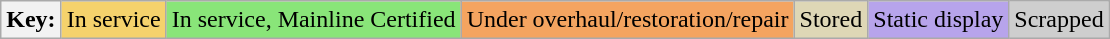<table class="wikitable">
<tr>
<th>Key:</th>
<td bgcolor=#F5D26C>In service</td>
<td bgcolor=#89E579>In service, Mainline Certified</td>
<td bgcolor=#f4a460>Under overhaul/restoration/repair</td>
<td bgcolor=#DED7B6>Stored</td>
<td bgcolor=#B7A4EB>Static display</td>
<td bgcolor=#cecece>Scrapped</td>
</tr>
</table>
